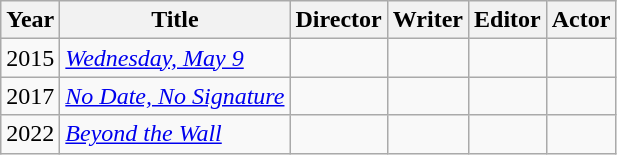<table class="wikitable sortable">
<tr>
<th>Year</th>
<th>Title</th>
<th>Director</th>
<th>Writer</th>
<th>Editor</th>
<th>Actor</th>
</tr>
<tr>
<td>2015</td>
<td><em><a href='#'>Wednesday, May 9</a></em></td>
<td></td>
<td></td>
<td></td>
<td></td>
</tr>
<tr>
<td>2017</td>
<td><em><a href='#'>No Date, No Signature</a></em></td>
<td></td>
<td></td>
<td></td>
<td></td>
</tr>
<tr>
<td>2022</td>
<td><em><a href='#'>Beyond the Wall</a></em></td>
<td></td>
<td></td>
<td></td>
<td></td>
</tr>
</table>
